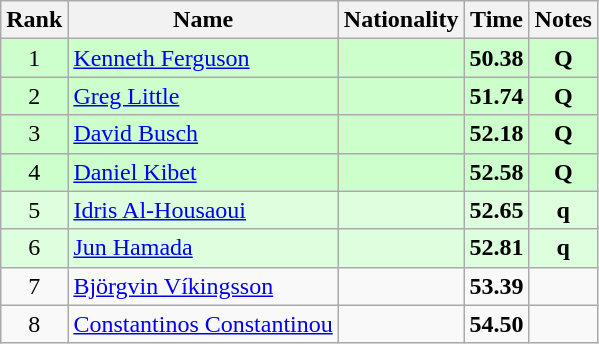<table class="wikitable sortable" style="text-align:center">
<tr>
<th>Rank</th>
<th>Name</th>
<th>Nationality</th>
<th>Time</th>
<th>Notes</th>
</tr>
<tr bgcolor=ccffcc>
<td>1</td>
<td align=left><a href='#'>Kenneth Ferguson</a></td>
<td align=left></td>
<td><strong>50.38</strong></td>
<td><strong>Q</strong></td>
</tr>
<tr bgcolor=ccffcc>
<td>2</td>
<td align=left><a href='#'>Greg Little</a></td>
<td align=left></td>
<td><strong>51.74</strong></td>
<td><strong>Q</strong></td>
</tr>
<tr bgcolor=ccffcc>
<td>3</td>
<td align=left><a href='#'>David Busch</a></td>
<td align=left></td>
<td><strong>52.18</strong></td>
<td><strong>Q</strong></td>
</tr>
<tr bgcolor=ccffcc>
<td>4</td>
<td align=left><a href='#'>Daniel Kibet</a></td>
<td align=left></td>
<td><strong>52.58</strong></td>
<td><strong>Q</strong></td>
</tr>
<tr bgcolor=ddffdd>
<td>5</td>
<td align=left><a href='#'>Idris Al-Housaoui</a></td>
<td align=left></td>
<td><strong>52.65</strong></td>
<td><strong>q</strong></td>
</tr>
<tr bgcolor=ddffdd>
<td>6</td>
<td align=left><a href='#'>Jun Hamada</a></td>
<td align=left></td>
<td><strong>52.81</strong></td>
<td><strong>q</strong></td>
</tr>
<tr>
<td>7</td>
<td align=left><a href='#'>Björgvin Víkingsson</a></td>
<td align=left></td>
<td><strong>53.39</strong></td>
<td></td>
</tr>
<tr>
<td>8</td>
<td align=left><a href='#'>Constantinos Constantinou</a></td>
<td align=left></td>
<td><strong>54.50</strong></td>
<td></td>
</tr>
</table>
